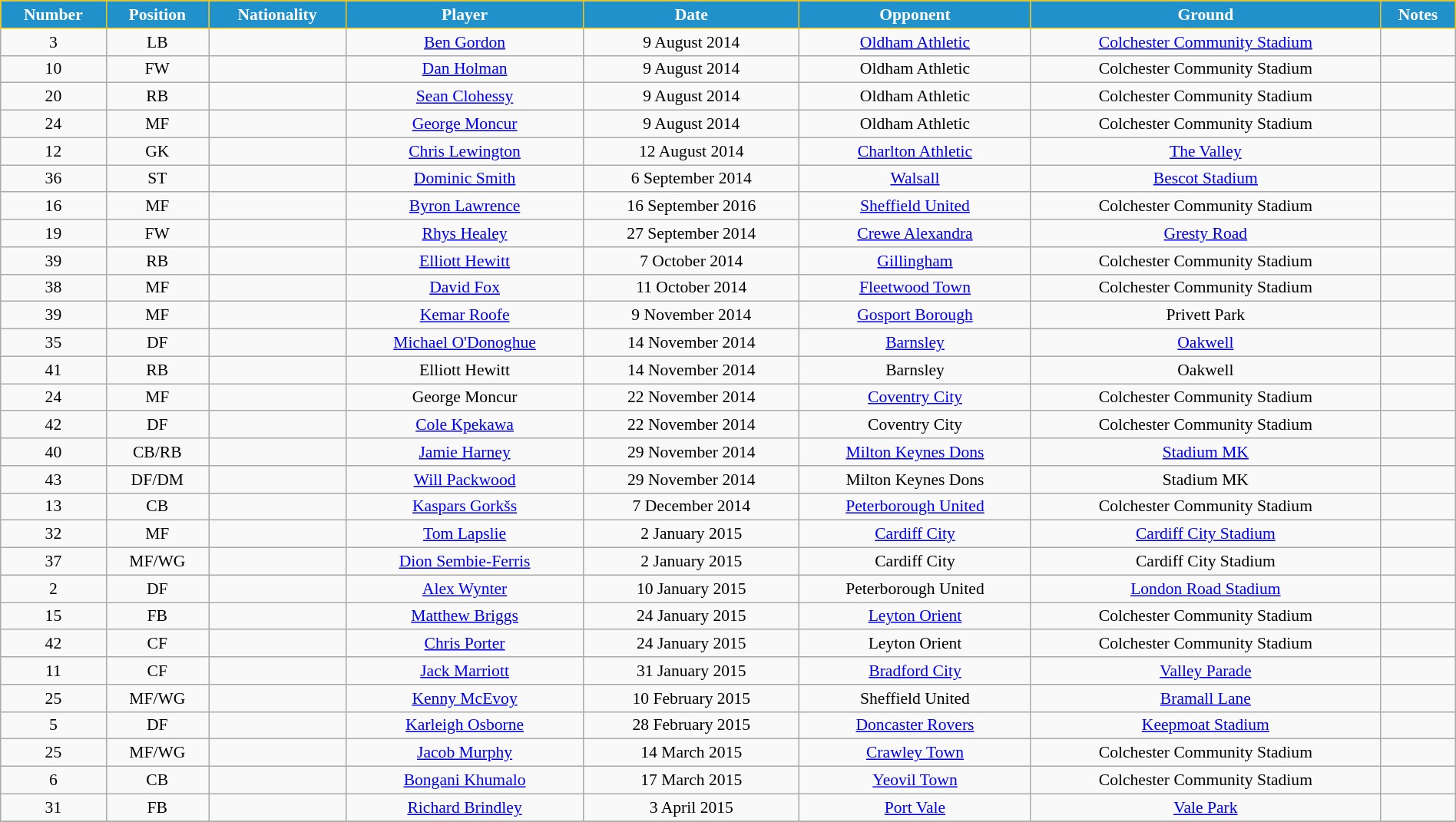<table class="wikitable" style="text-align:center; font-size:90%; width:100%;">
<tr>
<th style="background:#2191CC; color:white; border:1px solid #F7C408; text-align:center;">Number</th>
<th style="background:#2191CC; color:white; border:1px solid #F7C408; text-align:center;">Position</th>
<th style="background:#2191CC; color:white; border:1px solid #F7C408; text-align:center;">Nationality</th>
<th style="background:#2191CC; color:white; border:1px solid #F7C408; text-align:center;">Player</th>
<th style="background:#2191CC; color:white; border:1px solid #F7C408; text-align:center;">Date</th>
<th style="background:#2191CC; color:white; border:1px solid #F7C408; text-align:center;">Opponent</th>
<th style="background:#2191CC; color:white; border:1px solid #F7C408; text-align:center;">Ground</th>
<th style="background:#2191CC; color:white; border:1px solid #F7C408; text-align:center;">Notes</th>
</tr>
<tr>
<td>3</td>
<td>LB</td>
<td></td>
<td><a href='#'>Ben Gordon</a></td>
<td>9 August 2014</td>
<td><a href='#'>Oldham Athletic</a></td>
<td><a href='#'>Colchester Community Stadium</a></td>
<td></td>
</tr>
<tr>
<td>10</td>
<td>FW</td>
<td></td>
<td><a href='#'>Dan Holman</a></td>
<td>9 August 2014</td>
<td>Oldham Athletic</td>
<td>Colchester Community Stadium</td>
<td></td>
</tr>
<tr>
<td>20</td>
<td>RB</td>
<td></td>
<td><a href='#'>Sean Clohessy</a></td>
<td>9 August 2014</td>
<td>Oldham Athletic</td>
<td>Colchester Community Stadium</td>
<td></td>
</tr>
<tr>
<td>24</td>
<td>MF</td>
<td></td>
<td><a href='#'>George Moncur</a></td>
<td>9 August 2014</td>
<td>Oldham Athletic</td>
<td>Colchester Community Stadium</td>
<td></td>
</tr>
<tr>
<td>12</td>
<td>GK</td>
<td></td>
<td><a href='#'>Chris Lewington</a></td>
<td>12 August 2014</td>
<td><a href='#'>Charlton Athletic</a></td>
<td><a href='#'>The Valley</a></td>
<td></td>
</tr>
<tr>
<td>36</td>
<td>ST</td>
<td></td>
<td><a href='#'>Dominic Smith</a></td>
<td>6 September 2014</td>
<td><a href='#'>Walsall</a></td>
<td><a href='#'>Bescot Stadium</a></td>
<td></td>
</tr>
<tr>
<td>16</td>
<td>MF</td>
<td></td>
<td><a href='#'>Byron Lawrence</a></td>
<td>16 September 2016</td>
<td><a href='#'>Sheffield United</a></td>
<td>Colchester Community Stadium</td>
<td></td>
</tr>
<tr>
<td>19</td>
<td>FW</td>
<td></td>
<td><a href='#'>Rhys Healey</a></td>
<td>27 September 2014</td>
<td><a href='#'>Crewe Alexandra</a></td>
<td><a href='#'>Gresty Road</a></td>
<td></td>
</tr>
<tr>
<td>39</td>
<td>RB</td>
<td></td>
<td><a href='#'>Elliott Hewitt</a></td>
<td>7 October 2014</td>
<td><a href='#'>Gillingham</a></td>
<td>Colchester Community Stadium</td>
<td></td>
</tr>
<tr>
<td>38</td>
<td>MF</td>
<td></td>
<td><a href='#'>David Fox</a></td>
<td>11 October 2014</td>
<td><a href='#'>Fleetwood Town</a></td>
<td>Colchester Community Stadium</td>
<td></td>
</tr>
<tr>
<td>39</td>
<td>MF</td>
<td></td>
<td><a href='#'>Kemar Roofe</a></td>
<td>9 November 2014</td>
<td><a href='#'>Gosport Borough</a></td>
<td>Privett Park</td>
<td></td>
</tr>
<tr>
<td>35</td>
<td>DF</td>
<td></td>
<td><a href='#'>Michael O'Donoghue</a></td>
<td>14 November 2014</td>
<td><a href='#'>Barnsley</a></td>
<td><a href='#'>Oakwell</a></td>
<td></td>
</tr>
<tr>
<td>41</td>
<td>RB</td>
<td></td>
<td>Elliott Hewitt</td>
<td>14 November 2014</td>
<td>Barnsley</td>
<td>Oakwell</td>
<td></td>
</tr>
<tr>
<td>24</td>
<td>MF</td>
<td></td>
<td>George Moncur</td>
<td>22 November 2014</td>
<td><a href='#'>Coventry City</a></td>
<td>Colchester Community Stadium</td>
<td></td>
</tr>
<tr>
<td>42</td>
<td>DF</td>
<td></td>
<td><a href='#'>Cole Kpekawa</a></td>
<td>22 November 2014</td>
<td>Coventry City</td>
<td>Colchester Community Stadium</td>
<td></td>
</tr>
<tr>
<td>40</td>
<td>CB/RB</td>
<td></td>
<td><a href='#'>Jamie Harney</a></td>
<td>29 November 2014</td>
<td><a href='#'>Milton Keynes Dons</a></td>
<td><a href='#'>Stadium MK</a></td>
<td></td>
</tr>
<tr>
<td>43</td>
<td>DF/DM</td>
<td></td>
<td><a href='#'>Will Packwood</a></td>
<td>29 November 2014</td>
<td>Milton Keynes Dons</td>
<td>Stadium MK</td>
<td></td>
</tr>
<tr>
<td>13</td>
<td>CB</td>
<td></td>
<td><a href='#'>Kaspars Gorkšs</a></td>
<td>7 December 2014</td>
<td><a href='#'>Peterborough United</a></td>
<td>Colchester Community Stadium</td>
<td></td>
</tr>
<tr>
<td>32</td>
<td>MF</td>
<td></td>
<td><a href='#'>Tom Lapslie</a></td>
<td>2 January 2015</td>
<td><a href='#'>Cardiff City</a></td>
<td><a href='#'>Cardiff City Stadium</a></td>
<td></td>
</tr>
<tr>
<td>37</td>
<td>MF/WG</td>
<td></td>
<td><a href='#'>Dion Sembie-Ferris</a></td>
<td>2 January 2015</td>
<td>Cardiff City</td>
<td>Cardiff City Stadium</td>
<td></td>
</tr>
<tr>
<td>2</td>
<td>DF</td>
<td></td>
<td><a href='#'>Alex Wynter</a></td>
<td>10 January 2015</td>
<td>Peterborough United</td>
<td><a href='#'>London Road Stadium</a></td>
<td></td>
</tr>
<tr>
<td>15</td>
<td>FB</td>
<td></td>
<td><a href='#'>Matthew Briggs</a></td>
<td>24 January 2015</td>
<td><a href='#'>Leyton Orient</a></td>
<td>Colchester Community Stadium</td>
<td></td>
</tr>
<tr>
<td>42</td>
<td>CF</td>
<td></td>
<td><a href='#'>Chris Porter</a></td>
<td>24 January 2015</td>
<td>Leyton Orient</td>
<td>Colchester Community Stadium</td>
<td></td>
</tr>
<tr>
<td>11</td>
<td>CF</td>
<td></td>
<td><a href='#'>Jack Marriott</a></td>
<td>31 January 2015</td>
<td><a href='#'>Bradford City</a></td>
<td><a href='#'>Valley Parade</a></td>
<td></td>
</tr>
<tr>
<td>25</td>
<td>MF/WG</td>
<td></td>
<td><a href='#'>Kenny McEvoy</a></td>
<td>10 February 2015</td>
<td>Sheffield United</td>
<td><a href='#'>Bramall Lane</a></td>
<td></td>
</tr>
<tr>
<td>5</td>
<td>DF</td>
<td></td>
<td><a href='#'>Karleigh Osborne</a></td>
<td>28 February 2015</td>
<td><a href='#'>Doncaster Rovers</a></td>
<td><a href='#'>Keepmoat Stadium</a></td>
<td></td>
</tr>
<tr>
<td>25</td>
<td>MF/WG</td>
<td></td>
<td><a href='#'>Jacob Murphy</a></td>
<td>14 March 2015</td>
<td><a href='#'>Crawley Town</a></td>
<td>Colchester Community Stadium</td>
<td></td>
</tr>
<tr>
<td>6</td>
<td>CB</td>
<td></td>
<td><a href='#'>Bongani Khumalo</a></td>
<td>17 March 2015</td>
<td><a href='#'>Yeovil Town</a></td>
<td>Colchester Community Stadium</td>
<td></td>
</tr>
<tr>
<td>31</td>
<td>FB</td>
<td></td>
<td><a href='#'>Richard Brindley</a></td>
<td>3 April 2015</td>
<td><a href='#'>Port Vale</a></td>
<td><a href='#'>Vale Park</a></td>
<td></td>
</tr>
<tr>
</tr>
</table>
